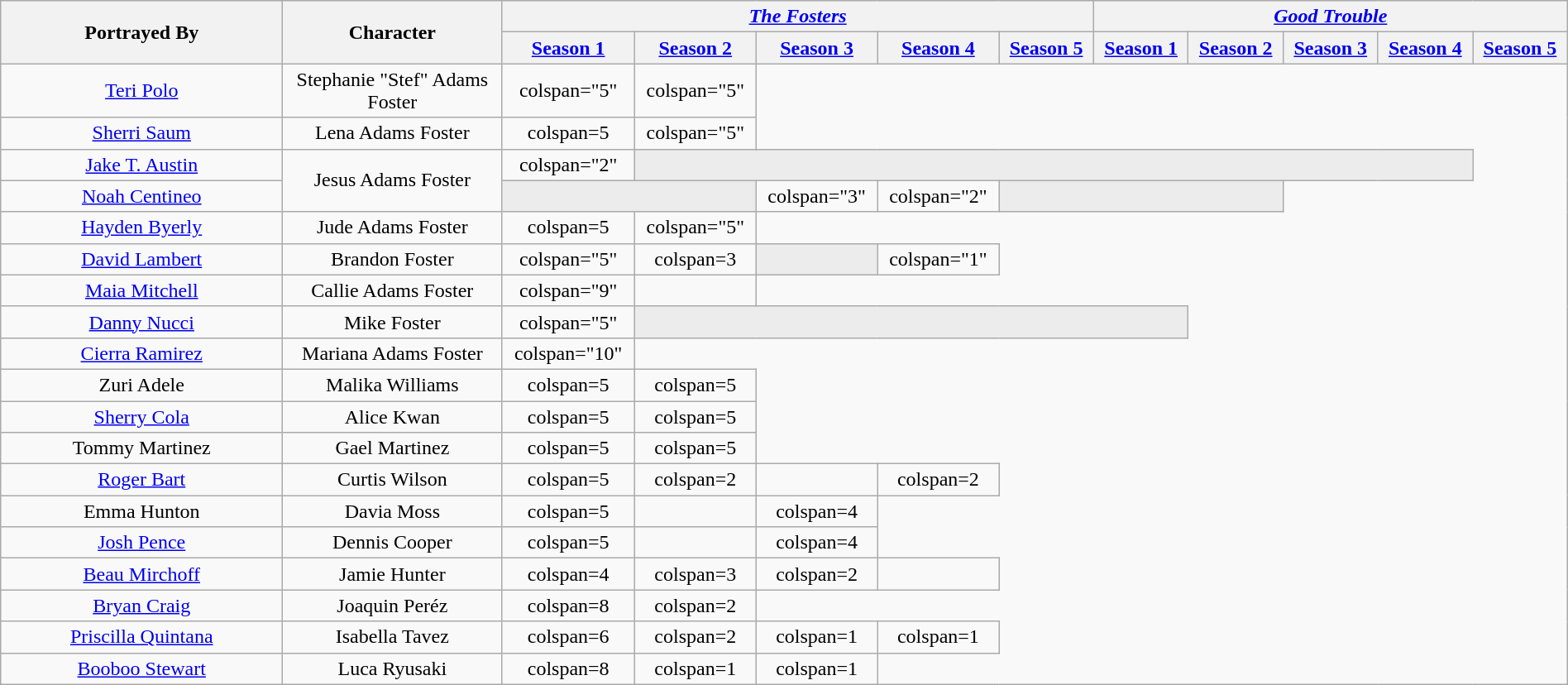<table class="wikitable plainrowheaders" style="text-align:center; width:100%;">
<tr>
<th scope="col" rowspan="2" style="width:18%;">Portrayed By</th>
<th scope="col" rowspan="2" style="width:14%;">Character</th>
<th scope="col" colspan="5"><em><a href='#'>The Fosters</a></em></th>
<th scope="col" colspan="5"><em><a href='#'>Good Trouble</a></em></th>
</tr>
<tr>
<th scope="col" style="width:60px;"><a href='#'>Season 1</a></th>
<th scope="col" style="width:60px;"><a href='#'>Season 2</a></th>
<th scope="col" style="width:60px;"><a href='#'>Season 3</a></th>
<th scope="col" style="width:60px;"><a href='#'>Season 4</a></th>
<th scope="col" style="width:60px;"><a href='#'>Season 5</a></th>
<th scope="col" style="width:60px;"><a href='#'>Season 1</a></th>
<th scope="col" style="width:60px;"><a href='#'>Season 2</a></th>
<th scope="col" style="width:60px;"><a href='#'>Season 3</a></th>
<th scope="col" style="width:60px;"><a href='#'>Season 4</a></th>
<th scope="col" style="width:60px;"><a href='#'>Season 5</a></th>
</tr>
<tr>
<td><a href='#'>Teri Polo</a></td>
<td>Stephanie "Stef" Adams Foster</td>
<td>colspan="5" </td>
<td>colspan="5" </td>
</tr>
<tr>
<td><a href='#'>Sherri Saum</a></td>
<td>Lena Adams Foster</td>
<td>colspan=5 </td>
<td>colspan="5" </td>
</tr>
<tr>
<td><a href='#'>Jake T. Austin</a></td>
<td rowspan="2">Jesus Adams Foster</td>
<td>colspan="2" </td>
<td colspan="8" style="background: #ececec; colspan="3" color: grey; vertical-align: middle; text-align: center; " class="table-na"></td>
</tr>
<tr>
<td><a href='#'>Noah Centineo</a></td>
<td colspan="2" style="background: #ececec; colspan="2" color: grey; vertical-align: middle; text-align: center; " class="table-na"></td>
<td>colspan="3" </td>
<td>colspan="2" </td>
<td colspan="3" style="background: #ececec; colspan="3" color: grey; vertical-align: middle; text-align: center; " class="table-na"></td>
</tr>
<tr>
<td><a href='#'>Hayden Byerly</a></td>
<td>Jude Adams Foster</td>
<td>colspan=5 </td>
<td>colspan="5" </td>
</tr>
<tr>
<td><a href='#'>David Lambert</a></td>
<td>Brandon Foster</td>
<td>colspan="5" </td>
<td>colspan=3 </td>
<td colspan="1" style="background: #ececec; colspan="2" color: grey; vertical-align: middle; text-align: center; " class="table-na"></td>
<td>colspan="1" </td>
</tr>
<tr>
<td><a href='#'>Maia Mitchell</a></td>
<td>Callie Adams Foster</td>
<td>colspan="9" </td>
<td></td>
</tr>
<tr>
<td><a href='#'>Danny Nucci</a></td>
<td>Mike Foster </td>
<td>colspan="5" </td>
<td colspan="5" style="background: #ececec; colspan="2" color: grey; vertical-align: middle; text-align: center; " class="table-na"></td>
</tr>
<tr>
<td><a href='#'>Cierra Ramirez</a></td>
<td>Mariana Adams Foster</td>
<td>colspan="10" </td>
</tr>
<tr>
<td>Zuri Adele</td>
<td>Malika Williams</td>
<td>colspan=5 </td>
<td>colspan=5 </td>
</tr>
<tr>
<td><a href='#'>Sherry Cola</a></td>
<td>Alice Kwan</td>
<td>colspan=5 </td>
<td>colspan=5 </td>
</tr>
<tr>
<td>Tommy Martinez</td>
<td>Gael Martinez</td>
<td>colspan=5 </td>
<td>colspan=5 </td>
</tr>
<tr>
<td><a href='#'>Roger Bart</a></td>
<td>Curtis Wilson</td>
<td>colspan=5 </td>
<td>colspan=2 </td>
<td></td>
<td>colspan=2 </td>
</tr>
<tr>
<td>Emma Hunton</td>
<td>Davia Moss</td>
<td>colspan=5 </td>
<td></td>
<td>colspan=4 </td>
</tr>
<tr>
<td><a href='#'>Josh Pence</a></td>
<td>Dennis Cooper</td>
<td>colspan=5 </td>
<td></td>
<td>colspan=4 </td>
</tr>
<tr>
<td><a href='#'>Beau Mirchoff</a></td>
<td>Jamie Hunter</td>
<td>colspan=4 </td>
<td>colspan=3 </td>
<td>colspan=2 </td>
<td></td>
</tr>
<tr>
<td><a href='#'>Bryan Craig</a></td>
<td>Joaquin Peréz</td>
<td>colspan=8 </td>
<td>colspan=2 </td>
</tr>
<tr>
<td><a href='#'>Priscilla Quintana</a></td>
<td>Isabella Tavez</td>
<td>colspan=6 </td>
<td>colspan=2 </td>
<td>colspan=1 </td>
<td>colspan=1 </td>
</tr>
<tr>
<td><a href='#'>Booboo Stewart</a></td>
<td>Luca Ryusaki</td>
<td>colspan=8 </td>
<td>colspan=1 </td>
<td>colspan=1 </td>
</tr>
</table>
